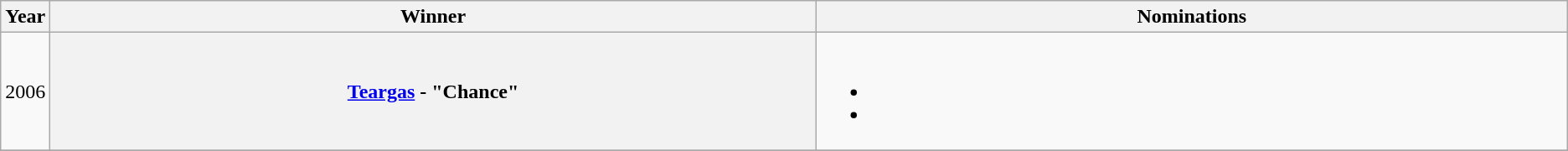<table class="wikitable">
<tr>
<th width="1%">Year</th>
<th width="50%">Winner</th>
<th width="49%">Nominations</th>
</tr>
<tr>
<td>2006</td>
<th><a href='#'>Teargas</a> - "Chance"</th>
<td><br><ul><li></li><li></li></ul></td>
</tr>
<tr>
</tr>
</table>
